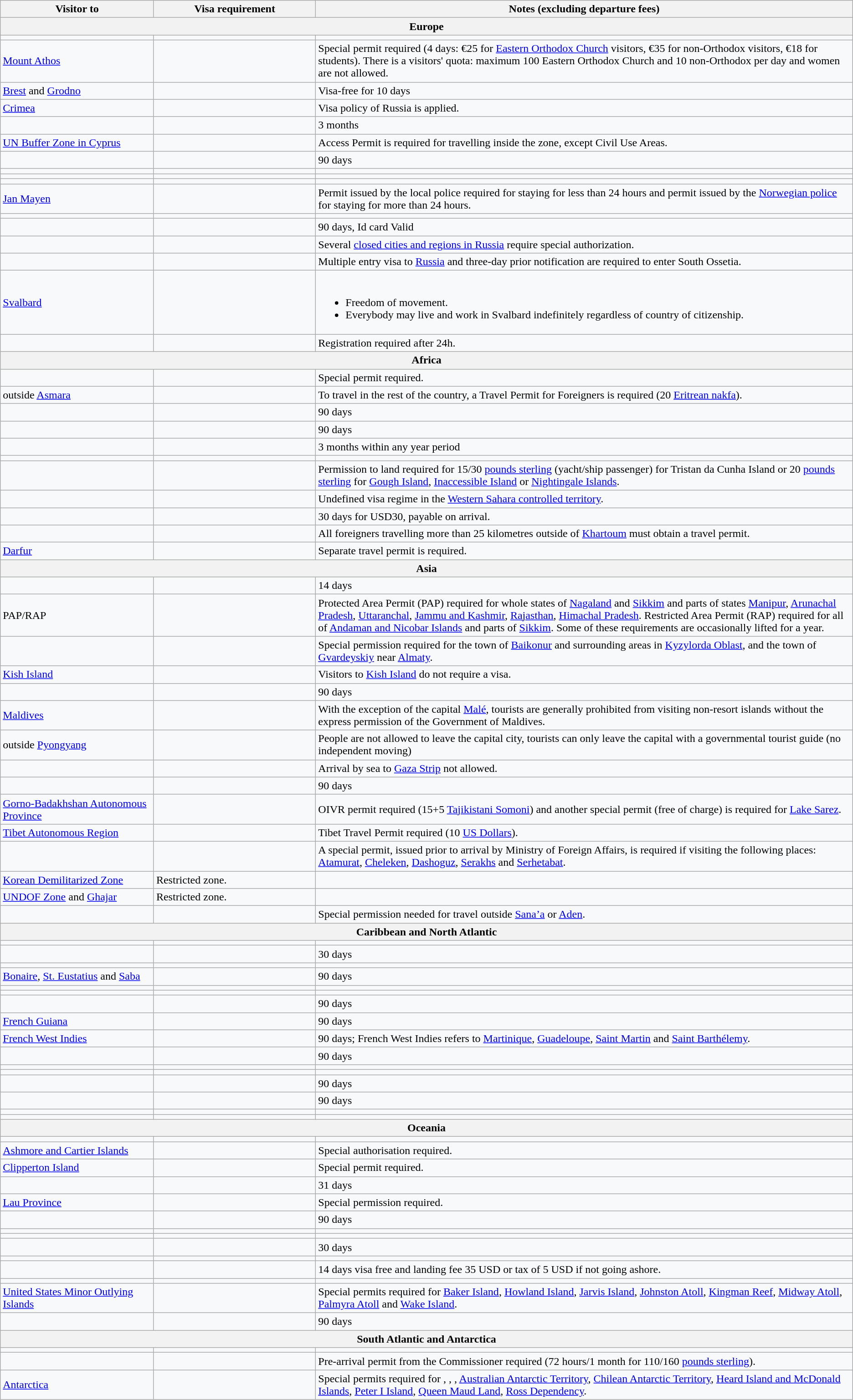<table class="wikitable sortable sticky-header mw-datatable" style="text-align: left; table-layout: fixed;background:#f8f9faff; ">
<tr>
<th style="width:18%;">Visitor to</th>
<th ! style="width:19%;">Visa requirement</th>
<th>Notes (excluding departure fees)</th>
</tr>
<tr>
<th colspan="3">Europe</th>
</tr>
<tr>
<td></td>
<td></td>
<td></td>
</tr>
<tr>
<td> <a href='#'>Mount Athos</a></td>
<td></td>
<td>Special permit required (4 days: €25  for <a href='#'>Eastern Orthodox Church</a> visitors, €35 for non-Orthodox visitors, €18 for students). There is a visitors' quota: maximum 100 Eastern Orthodox Church and 10 non-Orthodox per day and women are not allowed.</td>
</tr>
<tr>
<td> <a href='#'>Brest</a> and <a href='#'>Grodno</a></td>
<td></td>
<td>Visa-free for 10 days</td>
</tr>
<tr>
<td> <a href='#'>Crimea</a></td>
<td></td>
<td>Visa policy of Russia is applied.</td>
</tr>
<tr>
<td></td>
<td></td>
<td>3 months</td>
</tr>
<tr>
<td> <a href='#'>UN Buffer Zone in Cyprus</a></td>
<td></td>
<td>Access Permit is required for travelling inside the zone, except Civil Use Areas.</td>
</tr>
<tr>
<td></td>
<td></td>
<td>90 days</td>
</tr>
<tr>
<td></td>
<td></td>
<td></td>
</tr>
<tr>
<td></td>
<td></td>
<td></td>
</tr>
<tr>
<td></td>
<td></td>
<td></td>
</tr>
<tr>
<td> <a href='#'>Jan Mayen</a></td>
<td></td>
<td>Permit issued by the local police required for staying for less than 24 hours and permit issued by the <a href='#'>Norwegian police</a> for staying for more than 24 hours.</td>
</tr>
<tr>
<td></td>
<td></td>
<td></td>
</tr>
<tr>
<td></td>
<td></td>
<td>90 days, Id card Valid</td>
</tr>
<tr>
<td></td>
<td></td>
<td>Several <a href='#'>closed cities and regions in Russia</a> require special authorization.</td>
</tr>
<tr>
<td></td>
<td></td>
<td>Multiple entry visa to <a href='#'>Russia</a> and three-day prior notification are required to enter South Ossetia.</td>
</tr>
<tr>
<td> <a href='#'>Svalbard</a></td>
<td></td>
<td><br><ul><li>Freedom of movement.</li><li>Everybody may live and work in Svalbard indefinitely regardless of country of citizenship.</li></ul></td>
</tr>
<tr>
<td></td>
<td></td>
<td>Registration required after 24h.</td>
</tr>
<tr>
<th colspan="3">Africa</th>
</tr>
<tr>
<td></td>
<td></td>
<td>Special permit required.</td>
</tr>
<tr>
<td> outside <a href='#'>Asmara</a></td>
<td></td>
<td>To travel in the rest of the country, a Travel Permit for Foreigners is required (20 <a href='#'>Eritrean nakfa</a>).</td>
</tr>
<tr>
<td></td>
<td></td>
<td>90 days</td>
</tr>
<tr>
<td></td>
<td></td>
<td>90 days</td>
</tr>
<tr>
<td></td>
<td></td>
<td>3 months within any year period</td>
</tr>
<tr>
<td></td>
<td></td>
<td></td>
</tr>
<tr>
<td></td>
<td></td>
<td>Permission to land required for 15/30 <a href='#'>pounds sterling</a> (yacht/ship passenger) for Tristan da Cunha Island or 20 <a href='#'>pounds sterling</a> for <a href='#'>Gough Island</a>, <a href='#'>Inaccessible Island</a> or <a href='#'>Nightingale Islands</a>.</td>
</tr>
<tr>
<td></td>
<td></td>
<td>Undefined visa regime in the <a href='#'>Western Sahara controlled territory</a>.</td>
</tr>
<tr>
<td></td>
<td></td>
<td>30 days for USD30, payable on arrival.</td>
</tr>
<tr>
<td></td>
<td></td>
<td>All foreigners travelling more than 25 kilometres outside of <a href='#'>Khartoum</a> must obtain a travel permit.</td>
</tr>
<tr>
<td> <a href='#'>Darfur</a></td>
<td></td>
<td>Separate travel permit is required.</td>
</tr>
<tr>
<th colspan="3">Asia</th>
</tr>
<tr>
<td></td>
<td></td>
<td>14 days</td>
</tr>
<tr>
<td> PAP/RAP</td>
<td></td>
<td>Protected Area Permit (PAP) required for whole states of <a href='#'>Nagaland</a> and <a href='#'>Sikkim</a> and parts of states <a href='#'>Manipur</a>, <a href='#'>Arunachal Pradesh</a>, <a href='#'>Uttaranchal</a>, <a href='#'>Jammu and Kashmir</a>, <a href='#'>Rajasthan</a>, <a href='#'>Himachal Pradesh</a>. Restricted Area Permit (RAP) required for all of <a href='#'>Andaman and Nicobar Islands</a> and parts of <a href='#'>Sikkim</a>. Some of these requirements are occasionally lifted for a year.</td>
</tr>
<tr>
<td></td>
<td></td>
<td>Special permission required for the town of <a href='#'>Baikonur</a> and surrounding areas in <a href='#'>Kyzylorda Oblast</a>, and the town of <a href='#'>Gvardeyskiy</a> near <a href='#'>Almaty</a>.</td>
</tr>
<tr>
<td> <a href='#'>Kish Island</a></td>
<td></td>
<td>Visitors to <a href='#'>Kish Island</a> do not require a visa.</td>
</tr>
<tr>
<td></td>
<td></td>
<td>90 days</td>
</tr>
<tr>
<td> <a href='#'>Maldives</a></td>
<td></td>
<td>With the exception of the capital <a href='#'>Malé</a>, tourists are generally prohibited from visiting non-resort islands without the express permission of the Government of Maldives.</td>
</tr>
<tr>
<td> outside <a href='#'>Pyongyang</a></td>
<td></td>
<td>People are not allowed to leave the capital city, tourists can only leave the capital with a governmental tourist guide (no independent moving)</td>
</tr>
<tr>
<td></td>
<td></td>
<td>Arrival by sea to <a href='#'>Gaza Strip</a> not allowed.</td>
</tr>
<tr>
<td></td>
<td></td>
<td>90 days</td>
</tr>
<tr>
<td> <a href='#'>Gorno-Badakhshan Autonomous Province</a></td>
<td></td>
<td>OIVR permit required (15+5 <a href='#'>Tajikistani Somoni</a>) and another special permit (free of charge) is required for <a href='#'>Lake Sarez</a>.</td>
</tr>
<tr>
<td> <a href='#'>Tibet Autonomous Region</a></td>
<td></td>
<td>Tibet Travel Permit required (10 <a href='#'>US Dollars</a>).</td>
</tr>
<tr>
<td></td>
<td></td>
<td>A special permit, issued prior to arrival by Ministry of Foreign Affairs, is required if visiting the following places: <a href='#'>Atamurat</a>, <a href='#'>Cheleken</a>, <a href='#'>Dashoguz</a>, <a href='#'>Serakhs</a> and <a href='#'>Serhetabat</a>.</td>
</tr>
<tr>
<td> <a href='#'>Korean Demilitarized Zone</a></td>
<td>Restricted zone.</td>
<td></td>
</tr>
<tr>
<td> <a href='#'>UNDOF Zone</a> and <a href='#'>Ghajar</a></td>
<td>Restricted zone.</td>
<td></td>
</tr>
<tr>
<td></td>
<td></td>
<td>Special permission needed for travel outside <a href='#'>Sana’a</a> or <a href='#'>Aden</a>.</td>
</tr>
<tr>
<th colspan="3">Caribbean and North Atlantic</th>
</tr>
<tr>
<td></td>
<td></td>
<td></td>
</tr>
<tr>
<td></td>
<td></td>
<td>30 days</td>
</tr>
<tr>
<td></td>
<td></td>
<td></td>
</tr>
<tr>
<td> <a href='#'>Bonaire</a>, <a href='#'>St. Eustatius</a> and <a href='#'>Saba</a></td>
<td></td>
<td>90 days</td>
</tr>
<tr>
<td></td>
<td></td>
<td></td>
</tr>
<tr>
<td></td>
<td></td>
<td></td>
</tr>
<tr>
<td></td>
<td></td>
<td>90 days</td>
</tr>
<tr>
<td> <a href='#'>French Guiana</a></td>
<td></td>
<td>90 days</td>
</tr>
<tr>
<td> <a href='#'>French West Indies</a></td>
<td></td>
<td>90 days; French West Indies refers to <a href='#'>Martinique</a>, <a href='#'>Guadeloupe</a>, <a href='#'>Saint Martin</a> and <a href='#'>Saint Barthélemy</a>.</td>
</tr>
<tr>
<td></td>
<td></td>
<td>90 days</td>
</tr>
<tr>
<td></td>
<td></td>
<td></td>
</tr>
<tr>
<td></td>
<td></td>
<td></td>
</tr>
<tr>
<td></td>
<td></td>
<td>90 days</td>
</tr>
<tr>
<td></td>
<td></td>
<td>90 days</td>
</tr>
<tr>
<td></td>
<td></td>
<td></td>
</tr>
<tr>
<td></td>
<td></td>
<td></td>
</tr>
<tr>
<th colspan="3">Oceania</th>
</tr>
<tr>
<td></td>
<td></td>
<td></td>
</tr>
<tr>
<td> <a href='#'>Ashmore and Cartier Islands</a></td>
<td></td>
<td>Special authorisation required.</td>
</tr>
<tr>
<td> <a href='#'>Clipperton Island</a></td>
<td></td>
<td>Special permit required.</td>
</tr>
<tr>
<td></td>
<td></td>
<td>31 days</td>
</tr>
<tr>
<td> <a href='#'>Lau Province</a></td>
<td></td>
<td>Special permission required.</td>
</tr>
<tr>
<td></td>
<td></td>
<td>90 days</td>
</tr>
<tr>
<td></td>
<td></td>
<td></td>
</tr>
<tr>
<td></td>
<td></td>
<td></td>
</tr>
<tr>
<td></td>
<td></td>
<td>30 days</td>
</tr>
<tr>
<td></td>
<td></td>
<td></td>
</tr>
<tr>
<td></td>
<td></td>
<td>14 days visa free and landing fee 35 USD or tax of 5 USD if not going ashore.</td>
</tr>
<tr>
<td></td>
<td></td>
<td></td>
</tr>
<tr>
<td> <a href='#'>United States Minor Outlying Islands</a></td>
<td></td>
<td>Special permits required for <a href='#'>Baker Island</a>, <a href='#'>Howland Island</a>, <a href='#'>Jarvis Island</a>, <a href='#'>Johnston Atoll</a>, <a href='#'>Kingman Reef</a>, <a href='#'>Midway Atoll</a>, <a href='#'>Palmyra Atoll</a> and <a href='#'>Wake Island</a>.</td>
</tr>
<tr>
<td></td>
<td></td>
<td>90 days</td>
</tr>
<tr>
<th colspan="3">South Atlantic and Antarctica</th>
</tr>
<tr>
<td></td>
<td></td>
<td></td>
</tr>
<tr>
<td></td>
<td></td>
<td>Pre-arrival permit from the Commissioner required (72 hours/1 month for 110/160 <a href='#'>pounds sterling</a>).</td>
</tr>
<tr>
<td><a href='#'>Antarctica</a></td>
<td></td>
<td>Special permits required for , , ,  <a href='#'>Australian Antarctic Territory</a>,  <a href='#'>Chilean Antarctic Territory</a>,  <a href='#'>Heard Island and McDonald Islands</a>,  <a href='#'>Peter I Island</a>,  <a href='#'>Queen Maud Land</a>,  <a href='#'>Ross Dependency</a>.</td>
</tr>
</table>
